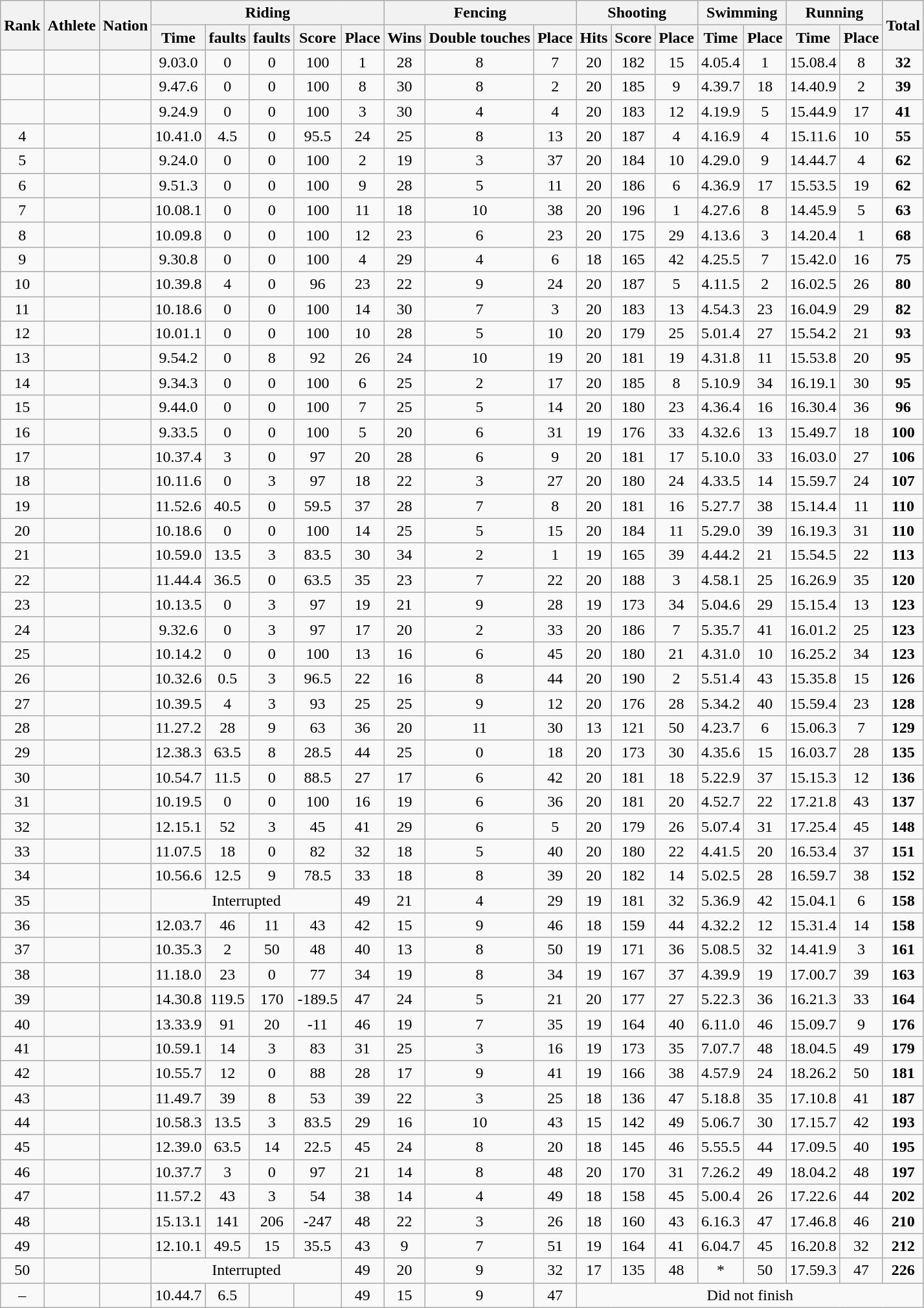<table class="wikitable sortable" style="text-align:center">
<tr>
<th rowspan=2>Rank</th>
<th rowspan=2>Athlete</th>
<th rowspan=2>Nation</th>
<th colspan=5>Riding</th>
<th colspan=3>Fencing</th>
<th colspan=3>Shooting</th>
<th colspan=2>Swimming</th>
<th colspan=2>Running</th>
<th rowspan=2>Total</th>
</tr>
<tr>
<th>Time</th>
<th> faults</th>
<th> faults</th>
<th>Score</th>
<th>Place</th>
<th>Wins</th>
<th>Double touches</th>
<th>Place</th>
<th>Hits</th>
<th>Score</th>
<th>Place</th>
<th>Time</th>
<th>Place</th>
<th>Time</th>
<th>Place</th>
</tr>
<tr>
<td></td>
<td align=left></td>
<td align=left></td>
<td>9.03.0</td>
<td>0</td>
<td>0</td>
<td>100</td>
<td>1</td>
<td>28</td>
<td>8</td>
<td>7</td>
<td>20</td>
<td>182</td>
<td>15</td>
<td>4.05.4</td>
<td>1</td>
<td>15.08.4</td>
<td>8</td>
<td><strong>32</strong></td>
</tr>
<tr>
<td></td>
<td align=left></td>
<td align=left></td>
<td>9.47.6</td>
<td>0</td>
<td>0</td>
<td>100</td>
<td>8</td>
<td>30</td>
<td>8</td>
<td>2</td>
<td>20</td>
<td>185</td>
<td>9</td>
<td>4.39.7</td>
<td>18</td>
<td>14.40.9</td>
<td>2</td>
<td><strong>39</strong></td>
</tr>
<tr>
<td></td>
<td align=left></td>
<td align=left></td>
<td>9.24.9</td>
<td>0</td>
<td>0</td>
<td>100</td>
<td>3</td>
<td>30</td>
<td>4</td>
<td>4</td>
<td>20</td>
<td>183</td>
<td>12</td>
<td>4.19.9</td>
<td>5</td>
<td>15.44.9</td>
<td>17</td>
<td><strong>41</strong></td>
</tr>
<tr>
<td>4</td>
<td align=left></td>
<td align=left></td>
<td>10.41.0</td>
<td>4.5</td>
<td>0</td>
<td>95.5</td>
<td>24</td>
<td>25</td>
<td>8</td>
<td>13</td>
<td>20</td>
<td>187</td>
<td>4</td>
<td>4.16.9</td>
<td>4</td>
<td>15.11.6</td>
<td>10</td>
<td><strong>55</strong></td>
</tr>
<tr>
<td>5</td>
<td align=left></td>
<td align=left></td>
<td>9.24.0</td>
<td>0</td>
<td>0</td>
<td>100</td>
<td>2</td>
<td>19</td>
<td>3</td>
<td>37</td>
<td>20</td>
<td>184</td>
<td>10</td>
<td>4.29.0</td>
<td>9</td>
<td>14.44.7</td>
<td>4</td>
<td><strong>62</strong></td>
</tr>
<tr>
<td>6</td>
<td align=left></td>
<td align=left></td>
<td>9.51.3</td>
<td>0</td>
<td>0</td>
<td>100</td>
<td>9</td>
<td>28</td>
<td>5</td>
<td>11</td>
<td>20</td>
<td>186</td>
<td>6</td>
<td>4.36.9</td>
<td>17</td>
<td>15.53.5</td>
<td>19</td>
<td><strong>62</strong></td>
</tr>
<tr>
<td>7</td>
<td align=left></td>
<td align=left></td>
<td>10.08.1</td>
<td>0</td>
<td>0</td>
<td>100</td>
<td>11</td>
<td>18</td>
<td>10</td>
<td>38</td>
<td>20</td>
<td>196</td>
<td>1</td>
<td>4.27.6</td>
<td>8</td>
<td>14.45.9</td>
<td>5</td>
<td><strong>63</strong></td>
</tr>
<tr>
<td>8</td>
<td align=left></td>
<td align=left></td>
<td>10.09.8</td>
<td>0</td>
<td>0</td>
<td>100</td>
<td>12</td>
<td>23</td>
<td>6</td>
<td>23</td>
<td>20</td>
<td>175</td>
<td>29</td>
<td>4.13.6</td>
<td>3</td>
<td>14.20.4</td>
<td>1</td>
<td><strong>68</strong></td>
</tr>
<tr>
<td>9</td>
<td align=left></td>
<td align=left></td>
<td>9.30.8</td>
<td>0</td>
<td>0</td>
<td>100</td>
<td>4</td>
<td>29</td>
<td>4</td>
<td>6</td>
<td>18</td>
<td>165</td>
<td>42</td>
<td>4.25.5</td>
<td>7</td>
<td>15.42.0</td>
<td>16</td>
<td><strong>75</strong></td>
</tr>
<tr>
<td>10</td>
<td align=left></td>
<td align=left></td>
<td>10.39.8</td>
<td>4</td>
<td>0</td>
<td>96</td>
<td>23</td>
<td>22</td>
<td>9</td>
<td>24</td>
<td>20</td>
<td>187</td>
<td>5</td>
<td>4.11.5</td>
<td>2</td>
<td>16.02.5</td>
<td>26</td>
<td><strong>80</strong></td>
</tr>
<tr>
<td>11</td>
<td align=left></td>
<td align=left></td>
<td>10.18.6</td>
<td>0</td>
<td>0</td>
<td>100</td>
<td>14</td>
<td>30</td>
<td>7</td>
<td>3</td>
<td>20</td>
<td>183</td>
<td>13</td>
<td>4.54.3</td>
<td>23</td>
<td>16.04.9</td>
<td>29</td>
<td><strong>82</strong></td>
</tr>
<tr>
<td>12</td>
<td align=left></td>
<td align=left></td>
<td>10.01.1</td>
<td>0</td>
<td>0</td>
<td>100</td>
<td>10</td>
<td>28</td>
<td>5</td>
<td>10</td>
<td>20</td>
<td>179</td>
<td>25</td>
<td>5.01.4</td>
<td>27</td>
<td>15.54.2</td>
<td>21</td>
<td><strong>93</strong></td>
</tr>
<tr>
<td>13</td>
<td align=left></td>
<td align=left></td>
<td>9.54.2</td>
<td>0</td>
<td>8</td>
<td>92</td>
<td>26</td>
<td>24</td>
<td>10</td>
<td>19</td>
<td>20</td>
<td>181</td>
<td>19</td>
<td>4.31.8</td>
<td>11</td>
<td>15.53.8</td>
<td>20</td>
<td><strong>95</strong></td>
</tr>
<tr>
<td>14</td>
<td align=left></td>
<td align=left></td>
<td>9.34.3</td>
<td>0</td>
<td>0</td>
<td>100</td>
<td>6</td>
<td>25</td>
<td>2</td>
<td>17</td>
<td>20</td>
<td>185</td>
<td>8</td>
<td>5.10.9</td>
<td>34</td>
<td>16.19.1</td>
<td>30</td>
<td><strong>95</strong></td>
</tr>
<tr>
<td>15</td>
<td align=left></td>
<td align=left></td>
<td>9.44.0</td>
<td>0</td>
<td>0</td>
<td>100</td>
<td>7</td>
<td>25</td>
<td>5</td>
<td>14</td>
<td>20</td>
<td>180</td>
<td>23</td>
<td>4.36.4</td>
<td>16</td>
<td>16.30.4</td>
<td>36</td>
<td><strong>96</strong></td>
</tr>
<tr>
<td>16</td>
<td align=left></td>
<td align=left></td>
<td>9.33.5</td>
<td>0</td>
<td>0</td>
<td>100</td>
<td>5</td>
<td>20</td>
<td>6</td>
<td>31</td>
<td>19</td>
<td>176</td>
<td>33</td>
<td>4.32.6</td>
<td>13</td>
<td>15.49.7</td>
<td>18</td>
<td><strong>100</strong></td>
</tr>
<tr>
<td>17</td>
<td align=left></td>
<td align=left></td>
<td>10.37.4</td>
<td>3</td>
<td>0</td>
<td>97</td>
<td>20</td>
<td>28</td>
<td>6</td>
<td>9</td>
<td>20</td>
<td>181</td>
<td>17</td>
<td>5.10.0</td>
<td>33</td>
<td>16.03.0</td>
<td>27</td>
<td><strong>106</strong></td>
</tr>
<tr>
<td>18</td>
<td align=left></td>
<td align=left></td>
<td>10.11.6</td>
<td>0</td>
<td>3</td>
<td>97</td>
<td>18</td>
<td>22</td>
<td>3</td>
<td>27</td>
<td>20</td>
<td>180</td>
<td>24</td>
<td>4.33.5</td>
<td>14</td>
<td>15.59.7</td>
<td>24</td>
<td><strong>107</strong></td>
</tr>
<tr>
<td>19</td>
<td align=left></td>
<td align=left></td>
<td>11.52.6</td>
<td>40.5</td>
<td>0</td>
<td>59.5</td>
<td>37</td>
<td>28</td>
<td>7</td>
<td>8</td>
<td>20</td>
<td>181</td>
<td>16</td>
<td>5.27.7</td>
<td>38</td>
<td>15.14.4</td>
<td>11</td>
<td><strong>110</strong></td>
</tr>
<tr>
<td>20</td>
<td align=left></td>
<td align=left></td>
<td>10.18.6</td>
<td>0</td>
<td>0</td>
<td>100</td>
<td>14</td>
<td>25</td>
<td>5</td>
<td>15</td>
<td>20</td>
<td>184</td>
<td>11</td>
<td>5.29.0</td>
<td>39</td>
<td>16.19.3</td>
<td>31</td>
<td><strong>110</strong></td>
</tr>
<tr>
<td>21</td>
<td align=left></td>
<td align=left></td>
<td>10.59.0</td>
<td>13.5</td>
<td>3</td>
<td>83.5</td>
<td>30</td>
<td>34</td>
<td>2</td>
<td>1</td>
<td>19</td>
<td>165</td>
<td>39</td>
<td>4.44.2</td>
<td>21</td>
<td>15.54.5</td>
<td>22</td>
<td><strong>113</strong></td>
</tr>
<tr>
<td>22</td>
<td align=left></td>
<td align=left></td>
<td>11.44.4</td>
<td>36.5</td>
<td>0</td>
<td>63.5</td>
<td>35</td>
<td>23</td>
<td>7</td>
<td>22</td>
<td>20</td>
<td>188</td>
<td>3</td>
<td>4.58.1</td>
<td>25</td>
<td>16.26.9</td>
<td>35</td>
<td><strong>120</strong></td>
</tr>
<tr>
<td>23</td>
<td align=left></td>
<td align=left></td>
<td>10.13.5</td>
<td>0</td>
<td>3</td>
<td>97</td>
<td>19</td>
<td>21</td>
<td>9</td>
<td>28</td>
<td>19</td>
<td>173</td>
<td>34</td>
<td>5.04.6</td>
<td>29</td>
<td>15.15.4</td>
<td>13</td>
<td><strong>123</strong></td>
</tr>
<tr>
<td>24</td>
<td align=left></td>
<td align=left></td>
<td>9.32.6</td>
<td>0</td>
<td>3</td>
<td>97</td>
<td>17</td>
<td>20</td>
<td>2</td>
<td>33</td>
<td>20</td>
<td>186</td>
<td>7</td>
<td>5.35.7</td>
<td>41</td>
<td>16.01.2</td>
<td>25</td>
<td><strong>123</strong></td>
</tr>
<tr>
<td>25</td>
<td align=left></td>
<td align=left></td>
<td>10.14.2</td>
<td>0</td>
<td>0</td>
<td>100</td>
<td>13</td>
<td>16</td>
<td>6</td>
<td>45</td>
<td>20</td>
<td>180</td>
<td>21</td>
<td>4.31.0</td>
<td>10</td>
<td>16.25.2</td>
<td>34</td>
<td><strong>123</strong></td>
</tr>
<tr>
<td>26</td>
<td align=left></td>
<td align=left></td>
<td>10.32.6</td>
<td>0.5</td>
<td>3</td>
<td>96.5</td>
<td>22</td>
<td>16</td>
<td>8</td>
<td>44</td>
<td>20</td>
<td>190</td>
<td>2</td>
<td>5.51.4</td>
<td>43</td>
<td>15.35.8</td>
<td>15</td>
<td><strong>126</strong></td>
</tr>
<tr>
<td>27</td>
<td align=left></td>
<td align=left></td>
<td>10.39.5</td>
<td>4</td>
<td>3</td>
<td>93</td>
<td>25</td>
<td>25</td>
<td>9</td>
<td>12</td>
<td>20</td>
<td>176</td>
<td>28</td>
<td>5.34.2</td>
<td>40</td>
<td>15.59.4</td>
<td>23</td>
<td><strong>128</strong></td>
</tr>
<tr>
<td>28</td>
<td align=left></td>
<td align=left></td>
<td>11.27.2</td>
<td>28</td>
<td>9</td>
<td>63</td>
<td>36</td>
<td>20</td>
<td>11</td>
<td>30</td>
<td>13</td>
<td>121</td>
<td>50</td>
<td>4.23.7</td>
<td>6</td>
<td>15.06.3</td>
<td>7</td>
<td><strong>129</strong></td>
</tr>
<tr>
<td>29</td>
<td align=left></td>
<td align=left></td>
<td>12.38.3</td>
<td>63.5</td>
<td>8</td>
<td>28.5</td>
<td>44</td>
<td>25</td>
<td>0</td>
<td>18</td>
<td>20</td>
<td>173</td>
<td>30</td>
<td>4.35.6</td>
<td>15</td>
<td>16.03.7</td>
<td>28</td>
<td><strong>135</strong></td>
</tr>
<tr>
<td>30</td>
<td align=left></td>
<td align=left></td>
<td>10.54.7</td>
<td>11.5</td>
<td>0</td>
<td>88.5</td>
<td>27</td>
<td>17</td>
<td>6</td>
<td>42</td>
<td>20</td>
<td>181</td>
<td>18</td>
<td>5.22.9</td>
<td>37</td>
<td>15.15.3</td>
<td>12</td>
<td><strong>136</strong></td>
</tr>
<tr>
<td>31</td>
<td align=left></td>
<td align=left></td>
<td>10.19.5</td>
<td>0</td>
<td>0</td>
<td>100</td>
<td>16</td>
<td>19</td>
<td>6</td>
<td>36</td>
<td>20</td>
<td>181</td>
<td>20</td>
<td>4.52.7</td>
<td>22</td>
<td>17.21.8</td>
<td>43</td>
<td><strong>137</strong></td>
</tr>
<tr>
<td>32</td>
<td align=left></td>
<td align=left></td>
<td>12.15.1</td>
<td>52</td>
<td>3</td>
<td>45</td>
<td>41</td>
<td>29</td>
<td>6</td>
<td>5</td>
<td>20</td>
<td>179</td>
<td>26</td>
<td>5.07.4</td>
<td>31</td>
<td>17.25.4</td>
<td>45</td>
<td><strong>148</strong></td>
</tr>
<tr>
<td>33</td>
<td align=left></td>
<td align=left></td>
<td>11.07.5</td>
<td>18</td>
<td>0</td>
<td>82</td>
<td>32</td>
<td>18</td>
<td>5</td>
<td>40</td>
<td>20</td>
<td>180</td>
<td>22</td>
<td>4.41.5</td>
<td>20</td>
<td>16.53.4</td>
<td>37</td>
<td><strong>151</strong></td>
</tr>
<tr>
<td>34</td>
<td align=left></td>
<td align=left></td>
<td>10.56.6</td>
<td>12.5</td>
<td>9</td>
<td>78.5</td>
<td>33</td>
<td>18</td>
<td>8</td>
<td>39</td>
<td>20</td>
<td>182</td>
<td>14</td>
<td>5.02.5</td>
<td>28</td>
<td>16.59.7</td>
<td>38</td>
<td><strong>152</strong></td>
</tr>
<tr>
<td>35</td>
<td align=left></td>
<td align=left></td>
<td colspan=4>Interrupted</td>
<td>49</td>
<td>21</td>
<td>4</td>
<td>29</td>
<td>19</td>
<td>181</td>
<td>32</td>
<td>5.36.9</td>
<td>42</td>
<td>15.04.1</td>
<td>6</td>
<td><strong>158</strong></td>
</tr>
<tr>
<td>36</td>
<td align=left></td>
<td align=left></td>
<td>12.03.7</td>
<td>46</td>
<td>11</td>
<td>43</td>
<td>42</td>
<td>15</td>
<td>9</td>
<td>46</td>
<td>18</td>
<td>159</td>
<td>44</td>
<td>4.32.2</td>
<td>12</td>
<td>15.31.4</td>
<td>14</td>
<td><strong>158</strong></td>
</tr>
<tr>
<td>37</td>
<td align=left></td>
<td align=left></td>
<td>10.35.3</td>
<td>2</td>
<td>50</td>
<td>48</td>
<td>40</td>
<td>13</td>
<td>8</td>
<td>50</td>
<td>19</td>
<td>171</td>
<td>36</td>
<td>5.08.5</td>
<td>32</td>
<td>14.41.9</td>
<td>3</td>
<td><strong>161</strong></td>
</tr>
<tr>
<td>38</td>
<td align=left></td>
<td align=left></td>
<td>11.18.0</td>
<td>23</td>
<td>0</td>
<td>77</td>
<td>34</td>
<td>19</td>
<td>8</td>
<td>34</td>
<td>19</td>
<td>167</td>
<td>37</td>
<td>4.39.9</td>
<td>19</td>
<td>17.00.7</td>
<td>39</td>
<td><strong>163</strong></td>
</tr>
<tr>
<td>39</td>
<td align=left></td>
<td align=left></td>
<td>14.30.8</td>
<td>119.5</td>
<td>170</td>
<td>-189.5</td>
<td>47</td>
<td>24</td>
<td>5</td>
<td>21</td>
<td>20</td>
<td>177</td>
<td>27</td>
<td>5.22.3</td>
<td>36</td>
<td>16.21.3</td>
<td>33</td>
<td><strong>164</strong></td>
</tr>
<tr>
<td>40</td>
<td align=left></td>
<td align=left></td>
<td>13.33.9</td>
<td>91</td>
<td>20</td>
<td>-11</td>
<td>46</td>
<td>19</td>
<td>7</td>
<td>35</td>
<td>19</td>
<td>164</td>
<td>40</td>
<td>6.11.0</td>
<td>46</td>
<td>15.09.7</td>
<td>9</td>
<td><strong>176</strong></td>
</tr>
<tr>
<td>41</td>
<td align=left></td>
<td align=left></td>
<td>10.59.1</td>
<td>14</td>
<td>3</td>
<td>83</td>
<td>31</td>
<td>25</td>
<td>3</td>
<td>16</td>
<td>19</td>
<td>173</td>
<td>35</td>
<td>7.07.7</td>
<td>48</td>
<td>18.04.5</td>
<td>49</td>
<td><strong>179</strong></td>
</tr>
<tr>
<td>42</td>
<td align=left></td>
<td align=left></td>
<td>10.55.7</td>
<td>12</td>
<td>0</td>
<td>88</td>
<td>28</td>
<td>17</td>
<td>9</td>
<td>41</td>
<td>19</td>
<td>166</td>
<td>38</td>
<td>4.57.9</td>
<td>24</td>
<td>18.26.2</td>
<td>50</td>
<td><strong>181</strong></td>
</tr>
<tr>
<td>43</td>
<td align=left></td>
<td align=left></td>
<td>11.49.7</td>
<td>39</td>
<td>8</td>
<td>53</td>
<td>39</td>
<td>22</td>
<td>3</td>
<td>25</td>
<td>18</td>
<td>136</td>
<td>47</td>
<td>5.18.8</td>
<td>35</td>
<td>17.10.8</td>
<td>41</td>
<td><strong>187</strong></td>
</tr>
<tr>
<td>44</td>
<td align=left></td>
<td align=left></td>
<td>10.58.3</td>
<td>13.5</td>
<td>3</td>
<td>83.5</td>
<td>29</td>
<td>16</td>
<td>10</td>
<td>43</td>
<td>15</td>
<td>142</td>
<td>49</td>
<td>5.06.7</td>
<td>30</td>
<td>17.15.7</td>
<td>42</td>
<td><strong>193</strong></td>
</tr>
<tr>
<td>45</td>
<td align=left></td>
<td align=left></td>
<td>12.39.0</td>
<td>63.5</td>
<td>14</td>
<td>22.5</td>
<td>45</td>
<td>24</td>
<td>8</td>
<td>20</td>
<td>18</td>
<td>145</td>
<td>46</td>
<td>5.55.5</td>
<td>44</td>
<td>17.09.5</td>
<td>40</td>
<td><strong>195</strong></td>
</tr>
<tr>
<td>46</td>
<td align=left></td>
<td align=left></td>
<td>10.37.7</td>
<td>3</td>
<td>0</td>
<td>97</td>
<td>21</td>
<td>14</td>
<td>8</td>
<td>48</td>
<td>20</td>
<td>170</td>
<td>31</td>
<td>7.26.2</td>
<td>49</td>
<td>18.04.2</td>
<td>48</td>
<td><strong>197</strong></td>
</tr>
<tr>
<td>47</td>
<td align=left></td>
<td align=left></td>
<td>11.57.2</td>
<td>43</td>
<td>3</td>
<td>54</td>
<td>38</td>
<td>14</td>
<td>4</td>
<td>49</td>
<td>18</td>
<td>158</td>
<td>45</td>
<td>5.00.4</td>
<td>26</td>
<td>17.22.6</td>
<td>44</td>
<td><strong>202</strong></td>
</tr>
<tr>
<td>48</td>
<td align=left></td>
<td align=left></td>
<td>15.13.1</td>
<td>141</td>
<td>206</td>
<td>-247</td>
<td>48</td>
<td>22</td>
<td>3</td>
<td>26</td>
<td>18</td>
<td>160</td>
<td>43</td>
<td>6.16.3</td>
<td>47</td>
<td>17.46.8</td>
<td>46</td>
<td><strong>210</strong></td>
</tr>
<tr>
<td>49</td>
<td align=left></td>
<td align=left></td>
<td>12.10.1</td>
<td>49.5</td>
<td>15</td>
<td>35.5</td>
<td>43</td>
<td>9</td>
<td>7</td>
<td>51</td>
<td>19</td>
<td>164</td>
<td>41</td>
<td>6.04.7</td>
<td>45</td>
<td>16.20.8</td>
<td>32</td>
<td><strong>212</strong></td>
</tr>
<tr>
<td>50</td>
<td align=left></td>
<td align=left></td>
<td colspan=4>Interrupted</td>
<td>49</td>
<td>20</td>
<td>9</td>
<td>32</td>
<td>17</td>
<td>135</td>
<td>48</td>
<td>*</td>
<td>50</td>
<td>17.59.3</td>
<td>47</td>
<td><strong>226</strong></td>
</tr>
<tr>
<td>–</td>
<td align=left></td>
<td align=left></td>
<td>10.44.7</td>
<td>6.5</td>
<td></td>
<td></td>
<td>49</td>
<td>15</td>
<td>9</td>
<td>47</td>
<td colspan=8>Did not finish</td>
</tr>
</table>
